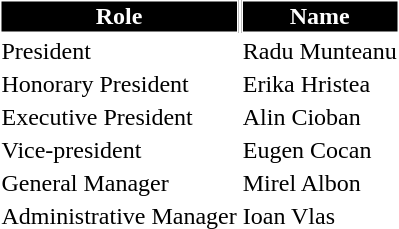<table class="toccolours">
<tr>
<th style="background:#000000;color:#fefefe;border:1px solid #fefefe;">Role</th>
<th style="background:#000000;color:#fefefe;border:1px solid #fefefe;">Name</th>
</tr>
<tr>
<td>President</td>
<td> Radu Munteanu</td>
</tr>
<tr>
<td>Honorary President</td>
<td> Erika Hristea</td>
</tr>
<tr>
<td>Executive President</td>
<td> Alin Cioban</td>
</tr>
<tr>
<td>Vice-president</td>
<td> Eugen Cocan</td>
</tr>
<tr>
<td>General Manager</td>
<td> Mirel Albon</td>
</tr>
<tr>
<td>Administrative Manager</td>
<td> Ioan Vlas</td>
</tr>
</table>
